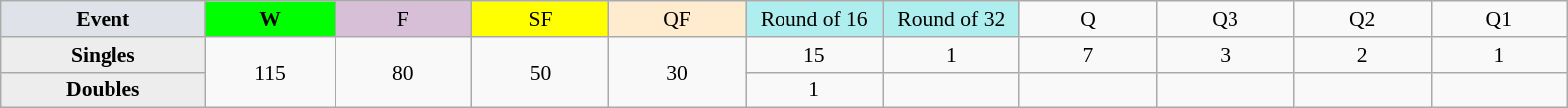<table class=wikitable style=font-size:90%;text-align:center>
<tr>
<td style="width:130px; background:#dfe2e9;"><strong>Event</strong></td>
<td style="width:80px; background:lime;"><strong>W</strong></td>
<td style="width:85px; background:thistle;">F</td>
<td style="width:85px; background:#ff0;">SF</td>
<td style="width:85px; background:#ffebcd;">QF</td>
<td style="width:85px; background:#afeeee;">Round of 16</td>
<td style="width:85px; background:#afeeee;">Round of 32</td>
<td width=85>Q</td>
<td width=85>Q3</td>
<td width=85>Q2</td>
<td width=85>Q1</td>
</tr>
<tr>
<th style="background:#ededed;">Singles</th>
<td rowspan=2>115</td>
<td rowspan=2>80</td>
<td rowspan=2>50</td>
<td rowspan=2>30</td>
<td>15</td>
<td>1</td>
<td>7</td>
<td>3</td>
<td>2</td>
<td>1</td>
</tr>
<tr>
<th style="background:#ededed;">Doubles</th>
<td>1</td>
<td></td>
<td></td>
<td></td>
<td></td>
<td></td>
</tr>
</table>
